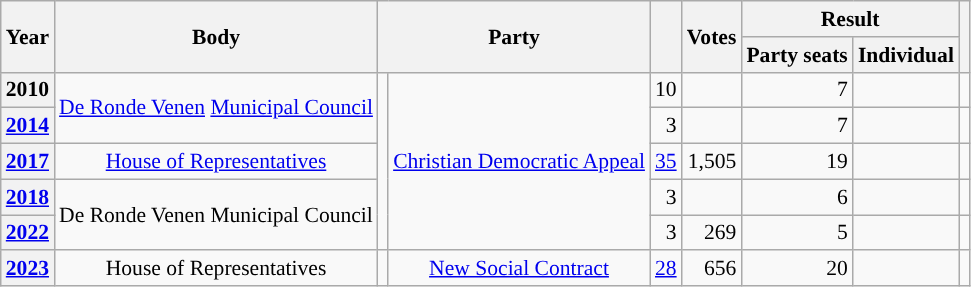<table class="wikitable plainrowheaders sortable" border=2 cellpadding=4 cellspacing=0 style="border: 1px #aaa solid; font-size: 90%; text-align:center;">
<tr>
<th scope="col" rowspan=2>Year</th>
<th scope="col" rowspan=2>Body</th>
<th scope="col" colspan=2 rowspan=2>Party</th>
<th scope="col" rowspan=2></th>
<th scope="col" rowspan=2>Votes</th>
<th scope="colgroup" colspan=2>Result</th>
<th scope="col" rowspan=2 class="unsortable"></th>
</tr>
<tr>
<th scope="col">Party seats</th>
<th scope="col">Individual</th>
</tr>
<tr>
<th scope="row">2010</th>
<td rowspan="2"><a href='#'>De Ronde Venen</a> <a href='#'>Municipal Council</a></td>
<td rowspan="5" style="background-color:"></td>
<td rowspan="5"><a href='#'>Christian Democratic Appeal</a></td>
<td style=text-align:right>10</td>
<td style=text-align:right></td>
<td style=text-align:right>7</td>
<td></td>
<td></td>
</tr>
<tr>
<th scope="row"><a href='#'>2014</a></th>
<td style=text-align:right>3</td>
<td style=text-align:right></td>
<td style=text-align:right>7</td>
<td></td>
<td></td>
</tr>
<tr>
<th scope="row"><a href='#'>2017</a></th>
<td><a href='#'>House of Representatives</a></td>
<td style=text-align:right><a href='#'>35</a></td>
<td style=text-align:right>1,505</td>
<td style=text-align:right>19</td>
<td></td>
<td></td>
</tr>
<tr>
<th scope="row"><a href='#'>2018</a></th>
<td rowspan="2">De Ronde Venen Municipal Council</td>
<td style=text-align:right>3</td>
<td style=text-align:right></td>
<td style=text-align:right>6</td>
<td></td>
<td></td>
</tr>
<tr>
<th scope="row"><a href='#'>2022</a></th>
<td style=text-align:right>3</td>
<td style=text-align:right>269</td>
<td style=text-align:right>5</td>
<td></td>
<td></td>
</tr>
<tr>
<th scope="row"><a href='#'>2023</a></th>
<td>House of Representatives</td>
<td style="background-color:"></td>
<td><a href='#'>New Social Contract</a></td>
<td style=text-align:right><a href='#'>28</a></td>
<td style=text-align:right>656</td>
<td style=text-align:right>20</td>
<td></td>
<td></td>
</tr>
</table>
